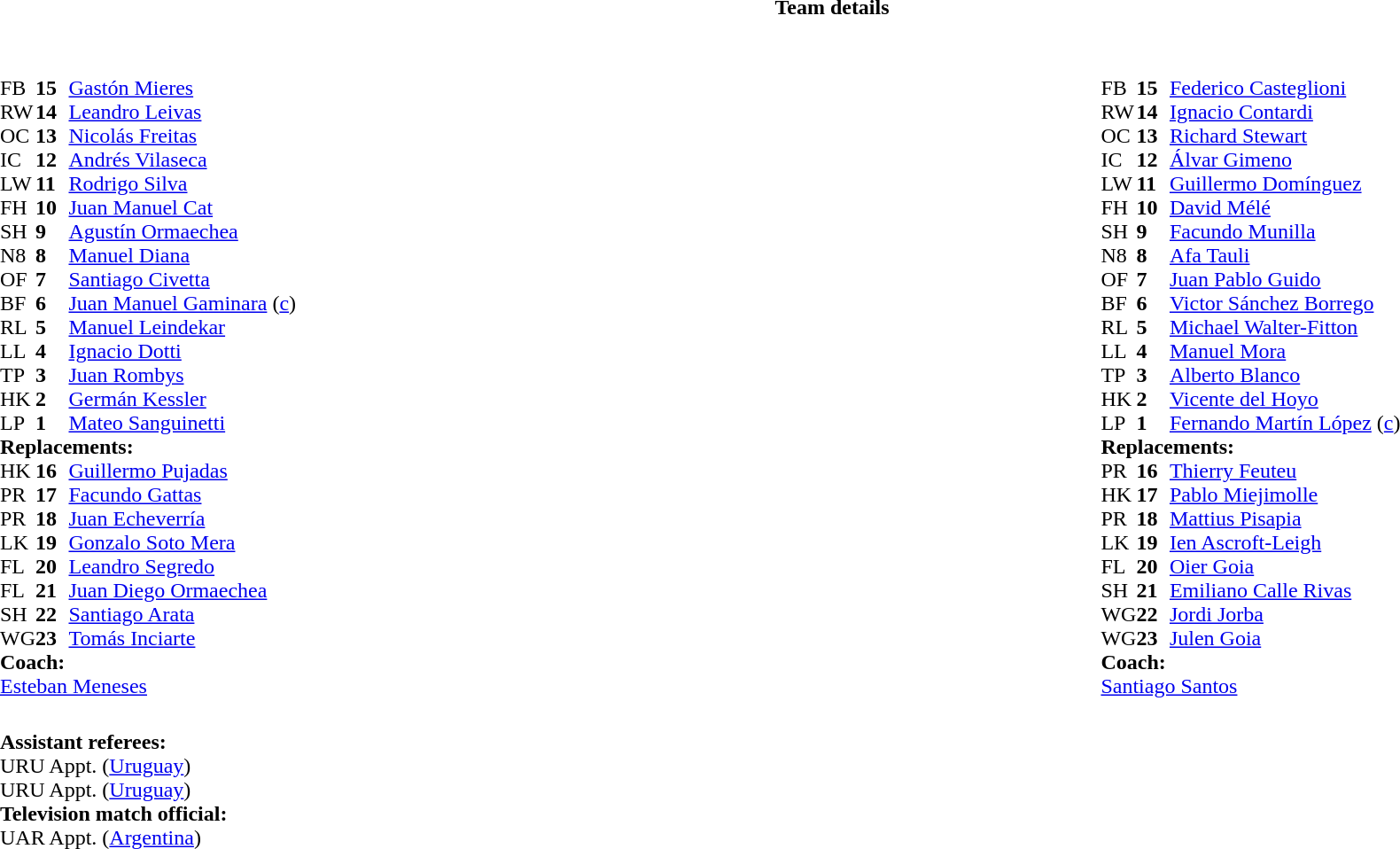<table border="0" style="width:100%;" class="collapsible collapsed">
<tr>
<th>Team details</th>
</tr>
<tr>
<td><br><table style="width:100%;">
<tr>
<td style="vertical-align:top; width:50%;"><br><table style="font-size: 100%" cellspacing="0" cellpadding="0">
<tr>
<th width="25"></th>
<th width="25"></th>
</tr>
<tr>
<td>FB</td>
<td><strong>15</strong></td>
<td><a href='#'>Gastón Mieres</a></td>
</tr>
<tr>
<td>RW</td>
<td><strong>14</strong></td>
<td><a href='#'>Leandro Leivas</a></td>
</tr>
<tr>
<td>OC</td>
<td><strong>13</strong></td>
<td><a href='#'>Nicolás Freitas</a></td>
</tr>
<tr>
<td>IC</td>
<td><strong>12</strong></td>
<td><a href='#'>Andrés Vilaseca</a></td>
</tr>
<tr>
<td>LW</td>
<td><strong>11</strong></td>
<td><a href='#'>Rodrigo Silva</a></td>
<td></td>
<td></td>
</tr>
<tr>
<td>FH</td>
<td><strong>10</strong></td>
<td><a href='#'>Juan Manuel Cat</a></td>
</tr>
<tr>
<td>SH</td>
<td><strong>9</strong></td>
<td><a href='#'>Agustín Ormaechea</a></td>
<td></td>
<td></td>
</tr>
<tr>
<td>N8</td>
<td><strong>8</strong></td>
<td><a href='#'>Manuel Diana</a></td>
<td></td>
<td></td>
</tr>
<tr>
<td>OF</td>
<td><strong>7</strong></td>
<td><a href='#'>Santiago Civetta</a></td>
<td></td>
<td></td>
</tr>
<tr>
<td>BF</td>
<td><strong>6</strong></td>
<td><a href='#'>Juan Manuel Gaminara</a> (<a href='#'>c</a>)</td>
</tr>
<tr>
<td>RL</td>
<td><strong>5</strong></td>
<td><a href='#'>Manuel Leindekar</a></td>
</tr>
<tr>
<td>LL</td>
<td><strong>4</strong></td>
<td><a href='#'>Ignacio Dotti</a></td>
<td></td>
<td></td>
</tr>
<tr>
<td>TP</td>
<td><strong>3</strong></td>
<td><a href='#'>Juan Rombys</a></td>
<td></td>
<td></td>
</tr>
<tr>
<td>HK</td>
<td><strong>2</strong></td>
<td><a href='#'>Germán Kessler</a></td>
<td></td>
<td></td>
</tr>
<tr>
<td>LP</td>
<td><strong>1</strong></td>
<td><a href='#'>Mateo Sanguinetti</a></td>
<td></td>
<td></td>
</tr>
<tr>
<td colspan=3><strong>Replacements:</strong></td>
</tr>
<tr>
<td>HK</td>
<td><strong>16</strong></td>
<td><a href='#'>Guillermo Pujadas</a></td>
<td></td>
<td></td>
</tr>
<tr>
<td>PR</td>
<td><strong>17</strong></td>
<td><a href='#'>Facundo Gattas</a></td>
<td></td>
<td></td>
</tr>
<tr>
<td>PR</td>
<td><strong>18</strong></td>
<td><a href='#'>Juan Echeverría</a></td>
<td></td>
<td></td>
</tr>
<tr>
<td>LK</td>
<td><strong>19</strong></td>
<td><a href='#'>Gonzalo Soto Mera</a></td>
<td></td>
<td></td>
</tr>
<tr>
<td>FL</td>
<td><strong>20</strong></td>
<td><a href='#'>Leandro Segredo</a></td>
<td></td>
<td></td>
</tr>
<tr>
<td>FL</td>
<td><strong>21</strong></td>
<td><a href='#'>Juan Diego Ormaechea</a></td>
<td></td>
<td></td>
</tr>
<tr>
<td>SH</td>
<td><strong>22</strong></td>
<td><a href='#'>Santiago Arata</a></td>
<td></td>
<td></td>
</tr>
<tr>
<td>WG</td>
<td><strong>23</strong></td>
<td><a href='#'>Tomás Inciarte</a></td>
<td></td>
<td></td>
</tr>
<tr>
<td colspan="3"><strong>Coach:</strong></td>
</tr>
<tr>
<td colspan="4"> <a href='#'>Esteban Meneses</a></td>
</tr>
</table>
</td>
<td style="vertical-align:top"></td>
<td style="vertical-align:top; width:50%;"><br><table cellspacing="0" cellpadding="0" style="font-size:100%; margin:auto;">
<tr>
<th width="25"></th>
<th width="25"></th>
</tr>
<tr>
<td>FB</td>
<td><strong>15</strong></td>
<td><a href='#'>Federico Casteglioni</a></td>
</tr>
<tr>
<td>RW</td>
<td><strong>14</strong></td>
<td><a href='#'>Ignacio Contardi</a></td>
<td></td>
<td></td>
</tr>
<tr>
<td>OC</td>
<td><strong>13</strong></td>
<td><a href='#'>Richard Stewart</a></td>
</tr>
<tr>
<td>IC</td>
<td><strong>12</strong></td>
<td><a href='#'>Álvar Gimeno</a></td>
</tr>
<tr>
<td>LW</td>
<td><strong>11</strong></td>
<td><a href='#'>Guillermo Domínguez</a></td>
<td></td>
<td></td>
</tr>
<tr>
<td>FH</td>
<td><strong>10</strong></td>
<td><a href='#'>David Mélé</a></td>
<td></td>
</tr>
<tr>
<td>SH</td>
<td><strong>9</strong></td>
<td><a href='#'>Facundo Munilla</a></td>
<td></td>
<td></td>
</tr>
<tr>
<td>N8</td>
<td><strong>8</strong></td>
<td><a href='#'>Afa Tauli</a></td>
</tr>
<tr>
<td>OF</td>
<td><strong>7</strong></td>
<td><a href='#'>Juan Pablo Guido</a></td>
</tr>
<tr>
<td>BF</td>
<td><strong>6</strong></td>
<td><a href='#'>Victor Sánchez Borrego</a></td>
<td></td>
<td></td>
</tr>
<tr>
<td>RL</td>
<td><strong>5</strong></td>
<td><a href='#'>Michael Walter-Fitton</a></td>
<td></td>
<td></td>
<td></td>
<td></td>
</tr>
<tr>
<td>LL</td>
<td><strong>4</strong></td>
<td><a href='#'>Manuel Mora</a></td>
</tr>
<tr>
<td>TP</td>
<td><strong>3</strong></td>
<td><a href='#'>Alberto Blanco</a></td>
<td></td>
<td></td>
<td></td>
<td></td>
</tr>
<tr>
<td>HK</td>
<td><strong>2</strong></td>
<td><a href='#'>Vicente del Hoyo</a></td>
<td></td>
<td></td>
</tr>
<tr>
<td>LP</td>
<td><strong>1</strong></td>
<td><a href='#'>Fernando Martín López</a> (<a href='#'>c</a>)</td>
<td></td>
<td></td>
</tr>
<tr>
<td colspan="3"><strong>Replacements:</strong></td>
</tr>
<tr>
<td>PR</td>
<td><strong>16</strong></td>
<td><a href='#'>Thierry Feuteu</a></td>
<td></td>
<td></td>
</tr>
<tr>
<td>HK</td>
<td><strong>17</strong></td>
<td><a href='#'>Pablo Miejimolle</a></td>
<td></td>
<td></td>
</tr>
<tr>
<td>PR</td>
<td><strong>18</strong></td>
<td><a href='#'>Mattius Pisapia</a></td>
<td></td>
<td></td>
<td></td>
<td></td>
</tr>
<tr>
<td>LK</td>
<td><strong>19</strong></td>
<td><a href='#'>Ien Ascroft-Leigh</a></td>
<td></td>
<td></td>
<td></td>
<td></td>
</tr>
<tr>
<td>FL</td>
<td><strong>20</strong></td>
<td><a href='#'>Oier Goia</a></td>
<td></td>
<td></td>
</tr>
<tr>
<td>SH</td>
<td><strong>21</strong></td>
<td><a href='#'>Emiliano Calle Rivas</a></td>
<td></td>
<td></td>
</tr>
<tr>
<td>WG</td>
<td><strong>22</strong></td>
<td><a href='#'>Jordi Jorba</a></td>
<td></td>
<td></td>
</tr>
<tr>
<td>WG</td>
<td><strong>23</strong></td>
<td><a href='#'>Julen Goia</a></td>
<td></td>
<td></td>
</tr>
<tr>
<td colspan="3"><strong>Coach:</strong></td>
</tr>
<tr>
<td colspan="4"> <a href='#'>Santiago Santos</a></td>
</tr>
</table>
</td>
</tr>
</table>
<table style="width:50%">
<tr>
<td><br><strong>Assistant referees:</strong>
<br>URU Appt. (<a href='#'>Uruguay</a>)
<br>URU Appt. (<a href='#'>Uruguay</a>)
<br><strong>Television match official:</strong>
<br>UAR Appt. (<a href='#'>Argentina</a>)</td>
</tr>
</table>
</td>
</tr>
</table>
